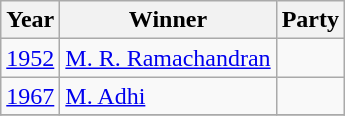<table class="wikitable sortable">
<tr>
<th>Year</th>
<th>Winner</th>
<th colspan="2">Party</th>
</tr>
<tr>
<td><a href='#'>1952</a></td>
<td><a href='#'>M. R. Ramachandran</a></td>
<td></td>
</tr>
<tr>
<td><a href='#'>1967</a></td>
<td><a href='#'>M. Adhi</a></td>
<td></td>
</tr>
<tr>
</tr>
</table>
